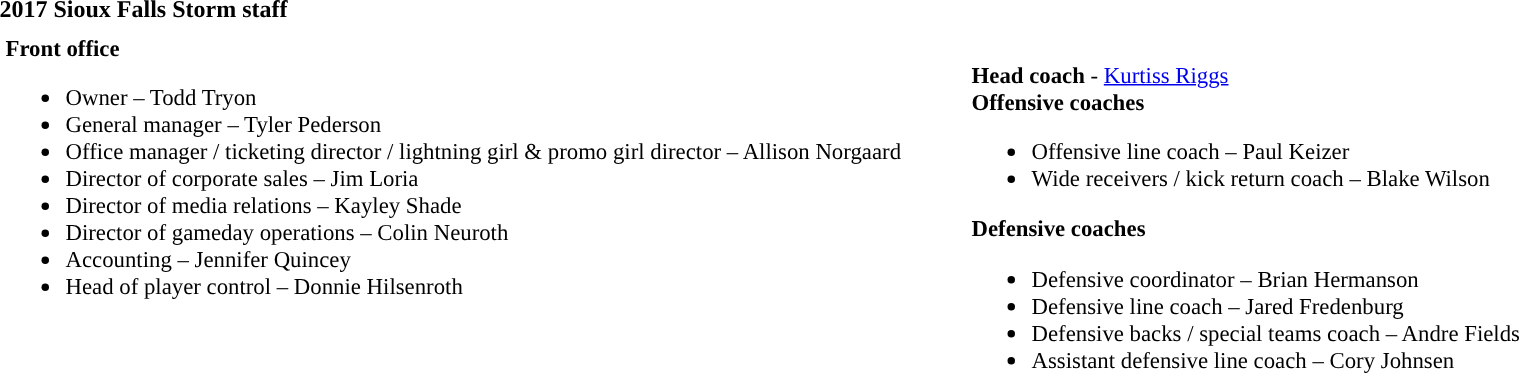<table class="toccolours" style="text-align: left;">
<tr>
<th colspan="7"><strong>2017 Sioux Falls Storm staff</strong></th>
</tr>
<tr>
<td colspan="7" style="text-align:right;"></td>
</tr>
<tr>
<td valign="top"></td>
<td style="font-size:95%; vertical-align:top;"><strong>Front office</strong><br><ul><li>Owner – Todd Tryon</li><li>General manager – Tyler Pederson</li><li>Office manager / ticketing director / lightning girl & promo girl director – Allison Norgaard</li><li>Director of corporate sales – Jim Loria</li><li>Director of media relations – Kayley Shade</li><li>Director of gameday operations – Colin Neuroth</li><li>Accounting – Jennifer Quincey</li><li>Head of  player control – Donnie Hilsenroth</li></ul></td>
<td width="35"> </td>
<td valign="top"></td>
<td style="font-size:95%; vertical-align:top;"><br><strong>Head coach</strong> - <a href='#'>Kurtiss Riggs</a><br><strong>Offensive coaches</strong><ul><li>Offensive line coach – Paul Keizer</li><li>Wide receivers / kick return coach – Blake Wilson</li></ul><strong>Defensive coaches</strong><ul><li>Defensive coordinator – Brian Hermanson</li><li>Defensive line coach – Jared Fredenburg</li><li>Defensive backs / special teams coach – Andre Fields</li><li>Assistant defensive line coach – Cory Johnsen</li></ul></td>
</tr>
</table>
